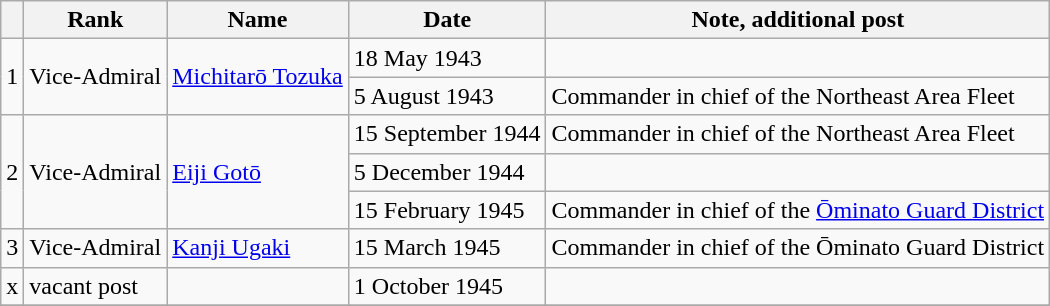<table class=wikitable>
<tr>
<th></th>
<th>Rank</th>
<th>Name</th>
<th>Date</th>
<th>Note, additional post</th>
</tr>
<tr>
<td rowspan="2">1</td>
<td rowspan="2">Vice-Admiral</td>
<td rowspan="2"><a href='#'>Michitarō Tozuka</a></td>
<td>18 May 1943</td>
<td></td>
</tr>
<tr>
<td>5 August 1943</td>
<td>Commander in chief of the Northeast Area Fleet</td>
</tr>
<tr>
<td rowspan="3">2</td>
<td rowspan="3">Vice-Admiral</td>
<td rowspan="3"><a href='#'>Eiji Gotō</a></td>
<td>15 September 1944</td>
<td>Commander in chief of the Northeast Area Fleet</td>
</tr>
<tr>
<td>5 December 1944</td>
<td></td>
</tr>
<tr>
<td>15 February 1945</td>
<td>Commander in chief of the <a href='#'>Ōminato Guard District</a></td>
</tr>
<tr>
<td>3</td>
<td>Vice-Admiral</td>
<td><a href='#'>Kanji Ugaki</a></td>
<td>15 March 1945</td>
<td>Commander in chief of the Ōminato Guard District</td>
</tr>
<tr>
<td>x</td>
<td>vacant post</td>
<td></td>
<td>1 October 1945</td>
<td></td>
</tr>
<tr>
</tr>
</table>
